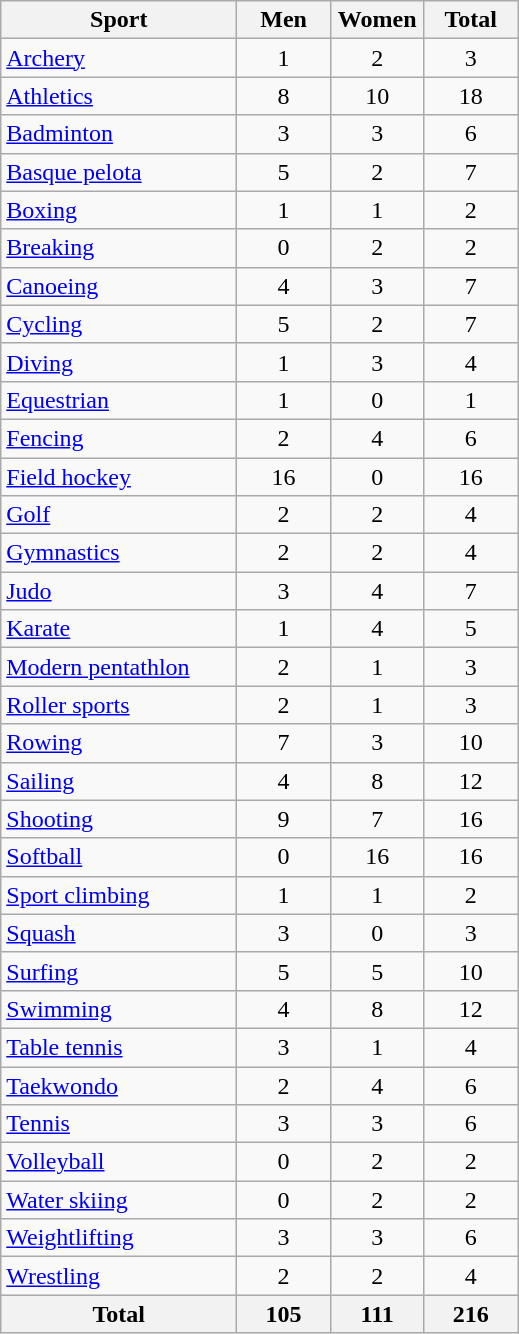<table class="wikitable sortable" style="text-align:center;">
<tr>
<th width=150>Sport</th>
<th width=55>Men</th>
<th width=55>Women</th>
<th width=55>Total</th>
</tr>
<tr>
<td align=left><a href='#'>Archery</a></td>
<td>1</td>
<td>2</td>
<td>3</td>
</tr>
<tr>
<td align=left><a href='#'>Athletics</a></td>
<td>8</td>
<td>10</td>
<td>18</td>
</tr>
<tr>
<td align=left><a href='#'>Badminton</a></td>
<td>3</td>
<td>3</td>
<td>6</td>
</tr>
<tr>
<td align=left><a href='#'>Basque pelota</a></td>
<td>5</td>
<td>2</td>
<td>7</td>
</tr>
<tr>
<td align=left><a href='#'>Boxing</a></td>
<td>1</td>
<td>1</td>
<td>2</td>
</tr>
<tr>
<td align=left><a href='#'>Breaking</a></td>
<td>0</td>
<td>2</td>
<td>2</td>
</tr>
<tr>
<td align=left><a href='#'>Canoeing</a></td>
<td>4</td>
<td>3</td>
<td>7</td>
</tr>
<tr>
<td align=left><a href='#'>Cycling</a></td>
<td>5</td>
<td>2</td>
<td>7</td>
</tr>
<tr>
<td align=left><a href='#'>Diving</a></td>
<td>1</td>
<td>3</td>
<td>4</td>
</tr>
<tr>
<td align=left><a href='#'>Equestrian</a></td>
<td>1</td>
<td>0</td>
<td>1</td>
</tr>
<tr>
<td align=left><a href='#'>Fencing</a></td>
<td>2</td>
<td>4</td>
<td>6</td>
</tr>
<tr>
<td align=left><a href='#'>Field hockey</a></td>
<td>16</td>
<td>0</td>
<td>16</td>
</tr>
<tr>
<td align=left><a href='#'>Golf</a></td>
<td>2</td>
<td>2</td>
<td>4</td>
</tr>
<tr>
<td align=left><a href='#'>Gymnastics</a></td>
<td>2</td>
<td>2</td>
<td>4</td>
</tr>
<tr>
<td align=left><a href='#'>Judo</a></td>
<td>3</td>
<td>4</td>
<td>7</td>
</tr>
<tr>
<td align=left><a href='#'>Karate</a></td>
<td>1</td>
<td>4</td>
<td>5</td>
</tr>
<tr>
<td align=left><a href='#'>Modern pentathlon</a></td>
<td>2</td>
<td>1</td>
<td>3</td>
</tr>
<tr>
<td align=left><a href='#'>Roller sports</a></td>
<td>2</td>
<td>1</td>
<td>3</td>
</tr>
<tr>
<td align=left><a href='#'>Rowing</a></td>
<td>7</td>
<td>3</td>
<td>10</td>
</tr>
<tr>
<td align=left><a href='#'>Sailing</a></td>
<td>4</td>
<td>8</td>
<td>12</td>
</tr>
<tr>
<td align=left><a href='#'>Shooting</a></td>
<td>9</td>
<td>7</td>
<td>16</td>
</tr>
<tr>
<td align=left><a href='#'>Softball</a></td>
<td>0</td>
<td>16</td>
<td>16</td>
</tr>
<tr>
<td align=left><a href='#'>Sport climbing</a></td>
<td>1</td>
<td>1</td>
<td>2</td>
</tr>
<tr>
<td align=left><a href='#'>Squash</a></td>
<td>3</td>
<td>0</td>
<td>3</td>
</tr>
<tr>
<td align=left><a href='#'>Surfing</a></td>
<td>5</td>
<td>5</td>
<td>10</td>
</tr>
<tr>
<td align=left><a href='#'>Swimming</a></td>
<td>4</td>
<td>8</td>
<td>12</td>
</tr>
<tr>
<td align=left><a href='#'>Table tennis</a></td>
<td>3</td>
<td>1</td>
<td>4</td>
</tr>
<tr>
<td align=left><a href='#'>Taekwondo</a></td>
<td>2</td>
<td>4</td>
<td>6</td>
</tr>
<tr>
<td align=left><a href='#'>Tennis</a></td>
<td>3</td>
<td>3</td>
<td>6</td>
</tr>
<tr>
<td align=left><a href='#'>Volleyball</a></td>
<td>0</td>
<td>2</td>
<td>2</td>
</tr>
<tr>
<td align=left><a href='#'>Water skiing</a></td>
<td>0</td>
<td>2</td>
<td>2</td>
</tr>
<tr>
<td align=left><a href='#'>Weightlifting</a></td>
<td>3</td>
<td>3</td>
<td>6</td>
</tr>
<tr>
<td align=left><a href='#'>Wrestling</a></td>
<td>2</td>
<td>2</td>
<td>4</td>
</tr>
<tr>
<th>Total</th>
<th>105</th>
<th>111</th>
<th>216</th>
</tr>
</table>
